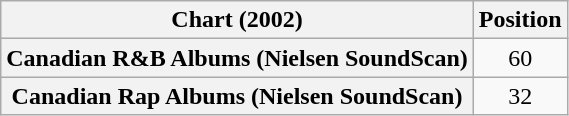<table class="wikitable plainrowheaders" style="text-align:center">
<tr>
<th scope="col">Chart (2002)</th>
<th scope="col">Position</th>
</tr>
<tr>
<th scope="row">Canadian R&B Albums (Nielsen SoundScan)</th>
<td>60</td>
</tr>
<tr>
<th scope="row">Canadian Rap Albums (Nielsen SoundScan)</th>
<td>32</td>
</tr>
</table>
